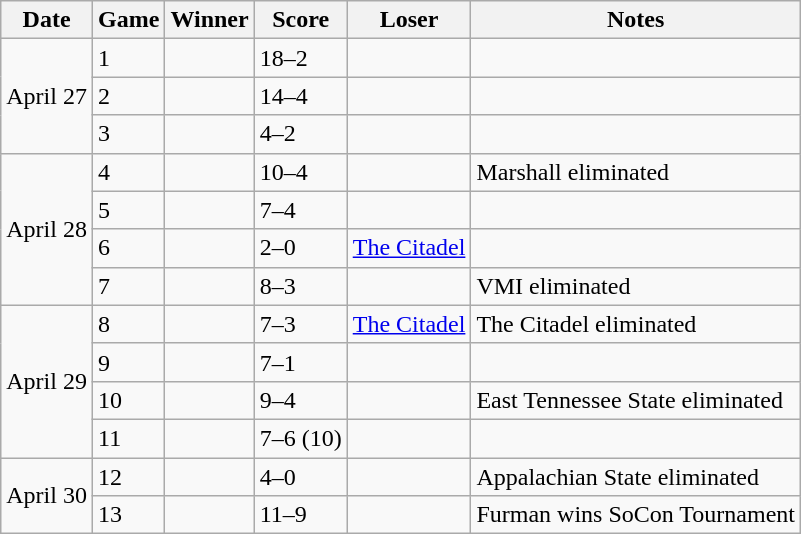<table class="wikitable">
<tr>
<th>Date</th>
<th>Game</th>
<th>Winner</th>
<th>Score</th>
<th>Loser</th>
<th>Notes</th>
</tr>
<tr>
<td rowspan=3>April 27</td>
<td>1</td>
<td></td>
<td>18–2</td>
<td></td>
<td></td>
</tr>
<tr>
<td>2</td>
<td></td>
<td>14–4</td>
<td></td>
<td></td>
</tr>
<tr>
<td>3</td>
<td></td>
<td>4–2</td>
<td></td>
<td></td>
</tr>
<tr>
<td rowspan=4>April 28</td>
<td>4</td>
<td></td>
<td>10–4</td>
<td></td>
<td>Marshall eliminated</td>
</tr>
<tr>
<td>5</td>
<td></td>
<td>7–4</td>
<td></td>
<td></td>
</tr>
<tr>
<td>6</td>
<td></td>
<td>2–0</td>
<td><a href='#'>The Citadel</a></td>
<td></td>
</tr>
<tr>
<td>7</td>
<td></td>
<td>8–3</td>
<td></td>
<td>VMI eliminated</td>
</tr>
<tr>
<td rowspan=4>April 29</td>
<td>8</td>
<td></td>
<td>7–3</td>
<td><a href='#'>The Citadel</a></td>
<td>The Citadel eliminated</td>
</tr>
<tr>
<td>9</td>
<td></td>
<td>7–1</td>
<td></td>
<td></td>
</tr>
<tr>
<td>10</td>
<td></td>
<td>9–4</td>
<td></td>
<td>East Tennessee State eliminated</td>
</tr>
<tr>
<td>11</td>
<td></td>
<td>7–6 (10)</td>
<td></td>
<td></td>
</tr>
<tr>
<td rowspan=2>April 30</td>
<td>12</td>
<td></td>
<td>4–0</td>
<td></td>
<td>Appalachian State eliminated</td>
</tr>
<tr>
<td>13</td>
<td></td>
<td>11–9</td>
<td></td>
<td>Furman wins SoCon Tournament</td>
</tr>
</table>
